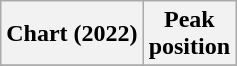<table class="wikitable plainrowheaders" style="text-align:center">
<tr>
<th scope="col">Chart (2022)</th>
<th scope="col">Peak<br>position</th>
</tr>
<tr>
</tr>
</table>
